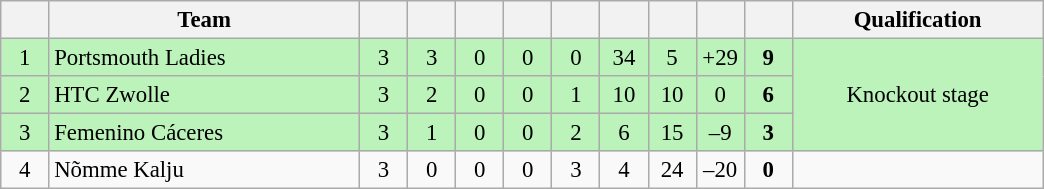<table class="wikitable" style="font-size: 95%">
<tr>
<th width="25"></th>
<th width="200">Team</th>
<th width="25"></th>
<th width="25"></th>
<th width="25"></th>
<th width="25"></th>
<th width="25"></th>
<th width="25"></th>
<th width="25"></th>
<th width="25"></th>
<th width="25"></th>
<th width="160">Qualification</th>
</tr>
<tr align=center bgcolor=#bbf3bb>
<td>1</td>
<td align=left> Portsmouth Ladies</td>
<td>3</td>
<td>3</td>
<td>0</td>
<td>0</td>
<td>0</td>
<td>34</td>
<td>5</td>
<td>+29</td>
<td><strong>9</strong></td>
<td rowspan=3>Knockout stage</td>
</tr>
<tr align=center bgcolor=#bbf3bb>
<td>2</td>
<td align=left> HTC Zwolle</td>
<td>3</td>
<td>2</td>
<td>0</td>
<td>0</td>
<td>1</td>
<td>10</td>
<td>10</td>
<td>0</td>
<td><strong>6</strong></td>
</tr>
<tr align=center bgcolor=#bbf3bb>
<td>3</td>
<td align=left> Femenino Cáceres</td>
<td>3</td>
<td>1</td>
<td>0</td>
<td>0</td>
<td>2</td>
<td>6</td>
<td>15</td>
<td>–9</td>
<td><strong>3</strong></td>
</tr>
<tr align=center>
<td>4</td>
<td align=left> Nõmme Kalju</td>
<td>3</td>
<td>0</td>
<td>0</td>
<td>0</td>
<td>3</td>
<td>4</td>
<td>24</td>
<td>–20</td>
<td><strong>0</strong></td>
<td></td>
</tr>
</table>
